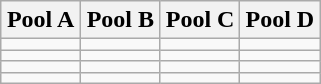<table class="wikitable">
<tr>
<th width=25%>Pool A</th>
<th width=25%>Pool B</th>
<th width=25%>Pool C</th>
<th width=25%>Pool D</th>
</tr>
<tr>
<td></td>
<td></td>
<td></td>
<td></td>
</tr>
<tr>
<td></td>
<td></td>
<td></td>
<td></td>
</tr>
<tr>
<td></td>
<td></td>
<td></td>
<td></td>
</tr>
<tr>
<td></td>
<td></td>
<td></td>
<td></td>
</tr>
</table>
